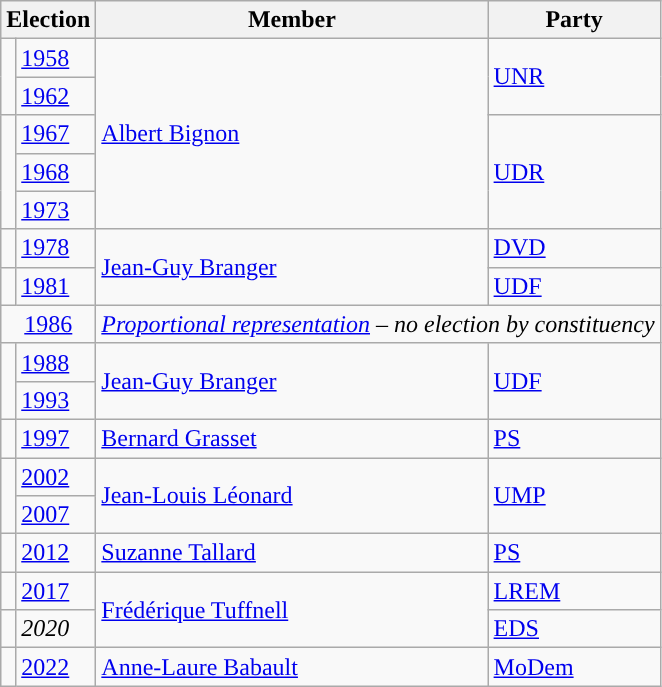<table class="wikitable">
<tr>
<th colspan="2">Election</th>
<th>Member</th>
<th>Party</th>
</tr>
<tr>
<td rowspan="2" style="color:inherit;background-color: "></td>
<td><a href='#'>1958</a></td>
<td rowspan="5"><a href='#'>Albert Bignon</a></td>
<td rowspan="2"><a href='#'>UNR</a></td>
</tr>
<tr>
<td><a href='#'>1962</a></td>
</tr>
<tr>
<td rowspan="3" style="color:inherit;background-color: "></td>
<td><a href='#'>1967</a></td>
<td rowspan="3"><a href='#'>UDR</a></td>
</tr>
<tr>
<td><a href='#'>1968</a></td>
</tr>
<tr>
<td><a href='#'>1973</a></td>
</tr>
<tr>
<td style="color:inherit;background-color: "></td>
<td><a href='#'>1978</a></td>
<td rowspan="2"><a href='#'>Jean-Guy Branger</a></td>
<td><a href='#'>DVD</a></td>
</tr>
<tr>
<td style="color:inherit;background-color: "></td>
<td><a href='#'>1981</a></td>
<td><a href='#'>UDF</a></td>
</tr>
<tr>
<td colspan="2" align="center"><a href='#'>1986</a></td>
<td colspan="2"><em><a href='#'>Proportional representation</a> – no election by constituency</em></td>
</tr>
<tr>
<td rowspan="2" style="color:inherit;background-color: "></td>
<td><a href='#'>1988</a></td>
<td rowspan="2"><a href='#'>Jean-Guy Branger</a></td>
<td rowspan="2"><a href='#'>UDF</a></td>
</tr>
<tr>
<td><a href='#'>1993</a></td>
</tr>
<tr>
<td style="color:inherit;background-color: "></td>
<td><a href='#'>1997</a></td>
<td><a href='#'>Bernard Grasset</a></td>
<td><a href='#'>PS</a></td>
</tr>
<tr>
<td rowspan="2" style="color:inherit;background-color: "></td>
<td><a href='#'>2002</a></td>
<td rowspan="2"><a href='#'>Jean-Louis Léonard</a></td>
<td rowspan="2"><a href='#'>UMP</a></td>
</tr>
<tr>
<td><a href='#'>2007</a></td>
</tr>
<tr>
<td style="color:inherit;background-color: "></td>
<td><a href='#'>2012</a></td>
<td><a href='#'>Suzanne Tallard</a></td>
<td><a href='#'>PS</a></td>
</tr>
<tr>
<td style="color:inherit;background-color: "></td>
<td><a href='#'>2017</a></td>
<td rowspan=2><a href='#'>Frédérique Tuffnell</a></td>
<td><a href='#'>LREM</a></td>
</tr>
<tr>
<td style="color:inherit;background-color: "></td>
<td><em>2020</em></td>
<td><a href='#'>EDS</a></td>
</tr>
<tr>
<td style="color:inherit;background-color: "></td>
<td><a href='#'>2022</a></td>
<td><a href='#'>Anne-Laure Babault</a></td>
<td><a href='#'>MoDem</a></td>
</tr>
</table>
